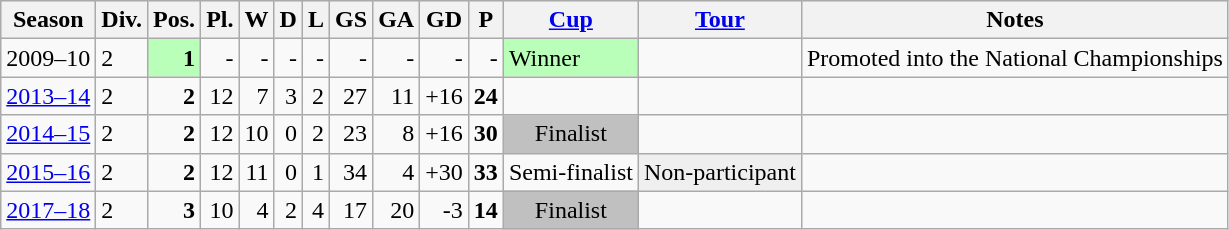<table class="wikitable">
<tr style="background:#efefef;">
<th>Season</th>
<th>Div.</th>
<th>Pos.</th>
<th>Pl.</th>
<th>W</th>
<th>D</th>
<th>L</th>
<th>GS</th>
<th>GA</th>
<th>GD</th>
<th>P</th>
<th><a href='#'>Cup</a></th>
<th><a href='#'>Tour</a></th>
<th>Notes</th>
</tr>
<tr>
<td>2009–10</td>
<td>2</td>
<td align=right bgcolor=#B9FFB9><strong>1</strong></td>
<td align=right>-</td>
<td align=right>-</td>
<td align=right>-</td>
<td align=right>-</td>
<td align=right>-</td>
<td align=right>-</td>
<td align=right>-</td>
<td align=right>-</td>
<td align center bgcolor=B9FFB9>Winner</td>
<td></td>
<td>Promoted into the National Championships</td>
</tr>
<tr>
<td><a href='#'>2013–14</a></td>
<td>2</td>
<td align=right><strong>2</strong></td>
<td align=right>12</td>
<td align=right>7</td>
<td align=right>3</td>
<td align=right>2</td>
<td align=right>27</td>
<td align=right>11</td>
<td align=right>+16</td>
<td align=right><strong>24</strong></td>
<td></td>
<td></td>
<td></td>
</tr>
<tr>
<td><a href='#'>2014–15</a></td>
<td>2</td>
<td align=right><strong>2</strong></td>
<td align=right>12</td>
<td align=right>10</td>
<td align=right>0</td>
<td align=right>2</td>
<td align=right>23</td>
<td align=right>8</td>
<td align=right>+16</td>
<td align=right><strong>30</strong></td>
<td align=center bgcolor=silver>Finalist</td>
<td></td>
<td></td>
</tr>
<tr>
<td><a href='#'>2015–16</a></td>
<td>2</td>
<td align=right><strong>2</strong></td>
<td align=right>12</td>
<td align=right>11</td>
<td align=right>0</td>
<td align=right>1</td>
<td align=right>34</td>
<td align=right>4</td>
<td align=right>+30</td>
<td align=right><strong>33</strong></td>
<td align=center>Semi-finalist</td>
<td bgcolor=EFEFEF>Non-participant</td>
<td></td>
</tr>
<tr>
<td><a href='#'>2017–18</a></td>
<td>2</td>
<td align=right><strong>3</strong></td>
<td align=right>10</td>
<td align=right>4</td>
<td align=right>2</td>
<td align=right>4</td>
<td align=right>17</td>
<td align=right>20</td>
<td align=right>-3</td>
<td align=right><strong>14</strong></td>
<td align=center bgcolor=silver>Finalist</td>
<td></td>
<td></td>
</tr>
</table>
